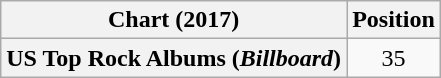<table class="wikitable plainrowheaders" style="text-align:center">
<tr>
<th scope="col">Chart (2017)</th>
<th scope="col">Position</th>
</tr>
<tr>
<th scope="row">US Top Rock Albums (<em>Billboard</em>)</th>
<td>35</td>
</tr>
</table>
